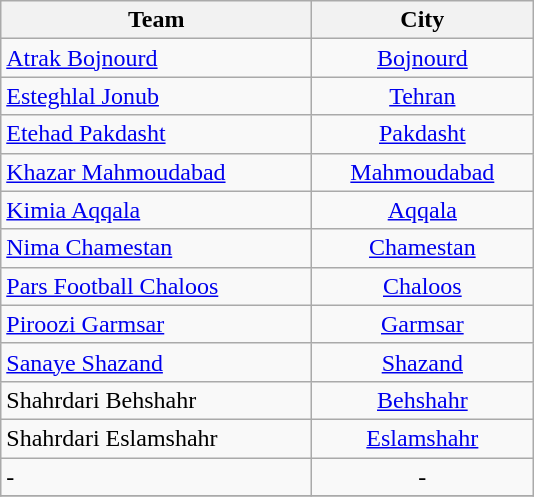<table class="wikitable" style="text-align: Center;">
<tr>
<th width=200>Team</th>
<th width=140>City</th>
</tr>
<tr>
<td align="left"><a href='#'>Atrak Bojnourd</a></td>
<td><a href='#'>Bojnourd</a></td>
</tr>
<tr>
<td align="left"><a href='#'>Esteghlal Jonub</a></td>
<td><a href='#'>Tehran</a></td>
</tr>
<tr>
<td align="left"><a href='#'>Etehad Pakdasht</a></td>
<td><a href='#'>Pakdasht</a></td>
</tr>
<tr>
<td align="left"><a href='#'>Khazar Mahmoudabad</a></td>
<td><a href='#'>Mahmoudabad</a></td>
</tr>
<tr>
<td align="left"><a href='#'>Kimia Aqqala</a></td>
<td><a href='#'>Aqqala</a></td>
</tr>
<tr>
<td align="left"><a href='#'>Nima Chamestan</a></td>
<td><a href='#'>Chamestan</a></td>
</tr>
<tr>
<td align="left"><a href='#'>Pars Football Chaloos</a></td>
<td><a href='#'>Chaloos</a></td>
</tr>
<tr>
<td align="left"><a href='#'>Piroozi Garmsar</a></td>
<td><a href='#'>Garmsar</a></td>
</tr>
<tr>
<td align="left"><a href='#'>Sanaye Shazand</a></td>
<td><a href='#'>Shazand</a></td>
</tr>
<tr>
<td align="left">Shahrdari Behshahr</td>
<td><a href='#'>Behshahr</a></td>
</tr>
<tr>
<td align="left">Shahrdari Eslamshahr</td>
<td><a href='#'>Eslamshahr</a></td>
</tr>
<tr>
<td align="left">-</td>
<td>-</td>
</tr>
<tr>
</tr>
</table>
